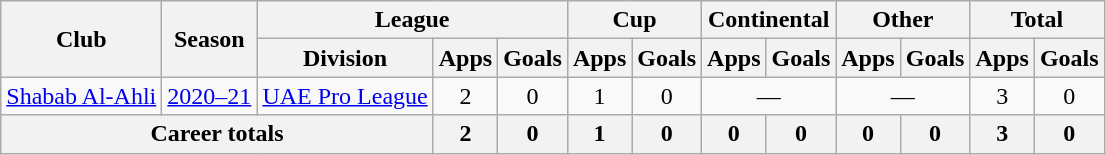<table class="wikitable" style="text-align: center">
<tr>
<th rowspan="2">Club</th>
<th rowspan="2">Season</th>
<th colspan="3">League</th>
<th colspan="2">Cup</th>
<th colspan="2">Continental</th>
<th colspan="2">Other</th>
<th colspan="2">Total</th>
</tr>
<tr>
<th>Division</th>
<th>Apps</th>
<th>Goals</th>
<th>Apps</th>
<th>Goals</th>
<th>Apps</th>
<th>Goals</th>
<th>Apps</th>
<th>Goals</th>
<th>Apps</th>
<th>Goals</th>
</tr>
<tr>
<td rowspan=1><a href='#'>Shabab Al-Ahli</a></td>
<td><a href='#'>2020–21</a></td>
<td><a href='#'>UAE Pro League</a></td>
<td>2</td>
<td>0</td>
<td>1</td>
<td>0</td>
<td colspan=2>—</td>
<td colspan=2>—</td>
<td>3</td>
<td>0</td>
</tr>
<tr>
<th colspan=3>Career totals</th>
<th>2</th>
<th>0</th>
<th>1</th>
<th>0</th>
<th>0</th>
<th>0</th>
<th>0</th>
<th>0</th>
<th>3</th>
<th>0</th>
</tr>
</table>
